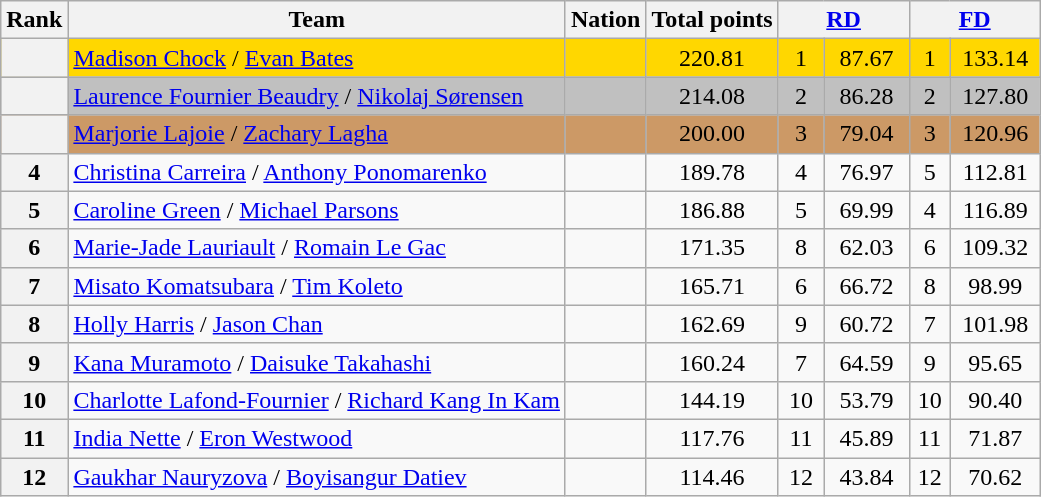<table class="wikitable sortable" style="text-align:left">
<tr>
<th scope="col">Rank</th>
<th scope="col">Team</th>
<th scope="col">Nation</th>
<th scope="col">Total points</th>
<th scope="col" colspan="2" width="80px"><a href='#'>RD</a></th>
<th scope="col" colspan="2" width="80px"><a href='#'>FD</a></th>
</tr>
<tr bgcolor="gold">
<th scope="row"></th>
<td><a href='#'>Madison Chock</a> / <a href='#'>Evan Bates</a></td>
<td></td>
<td align="center">220.81</td>
<td align="center">1</td>
<td align="center">87.67</td>
<td align="center">1</td>
<td align="center">133.14</td>
</tr>
<tr bgcolor="silver">
<th scope="row"></th>
<td><a href='#'>Laurence Fournier Beaudry</a> / <a href='#'>Nikolaj Sørensen</a></td>
<td></td>
<td align="center">214.08</td>
<td align="center">2</td>
<td align="center">86.28</td>
<td align="center">2</td>
<td align="center">127.80</td>
</tr>
<tr bgcolor="cc9966">
<th scope="row"></th>
<td><a href='#'>Marjorie Lajoie</a> / <a href='#'>Zachary Lagha</a></td>
<td></td>
<td align="center">200.00</td>
<td align="center">3</td>
<td align="center">79.04</td>
<td align="center">3</td>
<td align="center">120.96</td>
</tr>
<tr>
<th scope="row">4</th>
<td><a href='#'>Christina Carreira</a> / <a href='#'>Anthony Ponomarenko</a></td>
<td></td>
<td align="center">189.78</td>
<td align="center">4</td>
<td align="center">76.97</td>
<td align="center">5</td>
<td align="center">112.81</td>
</tr>
<tr>
<th scope="row">5</th>
<td><a href='#'>Caroline Green</a> / <a href='#'>Michael Parsons</a></td>
<td></td>
<td align="center">186.88</td>
<td align="center">5</td>
<td align="center">69.99</td>
<td align="center">4</td>
<td align="center">116.89</td>
</tr>
<tr>
<th scope="row">6</th>
<td><a href='#'>Marie-Jade Lauriault</a> / <a href='#'>Romain Le Gac</a></td>
<td></td>
<td align="center">171.35</td>
<td align="center">8</td>
<td align="center">62.03</td>
<td align="center">6</td>
<td align="center">109.32</td>
</tr>
<tr>
<th scope="row">7</th>
<td><a href='#'>Misato Komatsubara</a> / <a href='#'>Tim Koleto</a></td>
<td></td>
<td align="center">165.71</td>
<td align="center">6</td>
<td align="center">66.72</td>
<td align="center">8</td>
<td align="center">98.99</td>
</tr>
<tr>
<th scope="row">8</th>
<td><a href='#'>Holly Harris</a> / <a href='#'>Jason Chan</a></td>
<td></td>
<td align="center">162.69</td>
<td align="center">9</td>
<td align="center">60.72</td>
<td align="center">7</td>
<td align="center">101.98</td>
</tr>
<tr>
<th scope="row">9</th>
<td><a href='#'>Kana Muramoto</a> / <a href='#'>Daisuke Takahashi</a></td>
<td></td>
<td align="center">160.24</td>
<td align="center">7</td>
<td align="center">64.59</td>
<td align="center">9</td>
<td align="center">95.65</td>
</tr>
<tr>
<th scope="row">10</th>
<td><a href='#'>Charlotte Lafond-Fournier</a> / <a href='#'>Richard Kang In Kam</a></td>
<td></td>
<td align="center">144.19</td>
<td align="center">10</td>
<td align="center">53.79</td>
<td align="center">10</td>
<td align="center">90.40</td>
</tr>
<tr>
<th scope="row">11</th>
<td><a href='#'>India Nette</a> / <a href='#'>Eron Westwood</a></td>
<td></td>
<td align="center">117.76</td>
<td align="center">11</td>
<td align="center">45.89</td>
<td align="center">11</td>
<td align="center">71.87</td>
</tr>
<tr>
<th scope="row">12</th>
<td><a href='#'>Gaukhar Nauryzova</a> / <a href='#'>Boyisangur Datiev</a></td>
<td></td>
<td align="center">114.46</td>
<td align="center">12</td>
<td align="center">43.84</td>
<td align="center">12</td>
<td align="center">70.62</td>
</tr>
</table>
